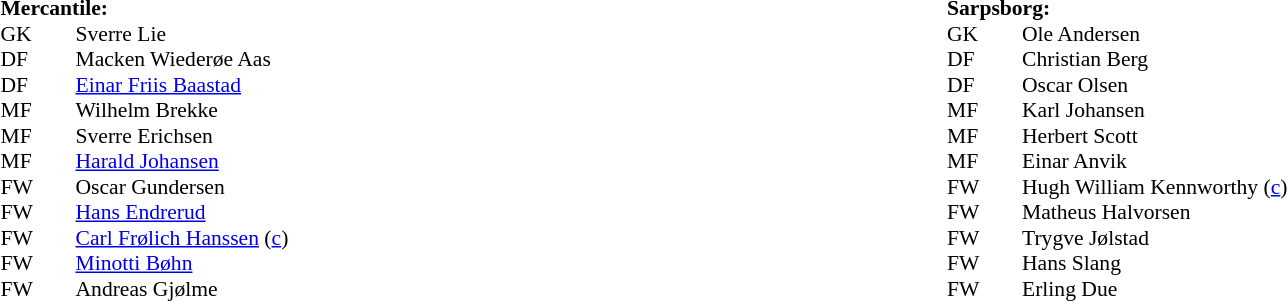<table width=100%>
<tr>
<td valign=top width=50%><br><table style=font-size:90% cellspacing=0 cellpadding=0>
<tr>
<td colspan="4"><strong>Mercantile:</strong></td>
</tr>
<tr>
<th width=25></th>
<th width=25></th>
</tr>
<tr>
<td>GK</td>
<td></td>
<td>Sverre Lie</td>
</tr>
<tr>
<td>DF</td>
<td></td>
<td>Macken Wiederøe Aas</td>
</tr>
<tr>
<td>DF</td>
<td></td>
<td><a href='#'>Einar Friis Baastad</a></td>
</tr>
<tr>
<td>MF</td>
<td></td>
<td>Wilhelm Brekke</td>
</tr>
<tr>
<td>MF</td>
<td></td>
<td>Sverre Erichsen</td>
</tr>
<tr>
<td>MF</td>
<td></td>
<td><a href='#'>Harald Johansen</a></td>
</tr>
<tr>
<td>FW</td>
<td></td>
<td>Oscar Gundersen</td>
</tr>
<tr>
<td>FW</td>
<td></td>
<td><a href='#'>Hans Endrerud</a></td>
</tr>
<tr>
<td>FW</td>
<td></td>
<td><a href='#'>Carl Frølich Hanssen</a> (<a href='#'>c</a>)</td>
</tr>
<tr>
<td>FW</td>
<td></td>
<td><a href='#'>Minotti Bøhn</a></td>
</tr>
<tr>
<td>FW</td>
<td></td>
<td>Andreas Gjølme</td>
</tr>
</table>
</td>
<td valign="top" width="50%"><br><table style=font-size:90% cellspacing=0 cellpadding=0>
<tr>
<td colspan="4"><strong>Sarpsborg:</strong></td>
</tr>
<tr>
<th width=25></th>
<th width=25></th>
</tr>
<tr>
<td>GK</td>
<td></td>
<td>Ole Andersen</td>
</tr>
<tr>
<td>DF</td>
<td></td>
<td>Christian Berg</td>
</tr>
<tr>
<td>DF</td>
<td></td>
<td>Oscar Olsen</td>
</tr>
<tr>
<td>MF</td>
<td></td>
<td>Karl Johansen</td>
</tr>
<tr>
<td>MF</td>
<td></td>
<td>Herbert Scott</td>
</tr>
<tr>
<td>MF</td>
<td></td>
<td>Einar Anvik</td>
</tr>
<tr>
<td>FW</td>
<td></td>
<td>Hugh William Kennworthy (<a href='#'>c</a>)</td>
</tr>
<tr>
<td>FW</td>
<td></td>
<td>Matheus Halvorsen</td>
</tr>
<tr>
<td>FW</td>
<td></td>
<td>Trygve Jølstad</td>
</tr>
<tr>
<td>FW</td>
<td></td>
<td>Hans Slang</td>
</tr>
<tr>
<td>FW</td>
<td></td>
<td>Erling Due</td>
</tr>
</table>
</td>
</tr>
</table>
